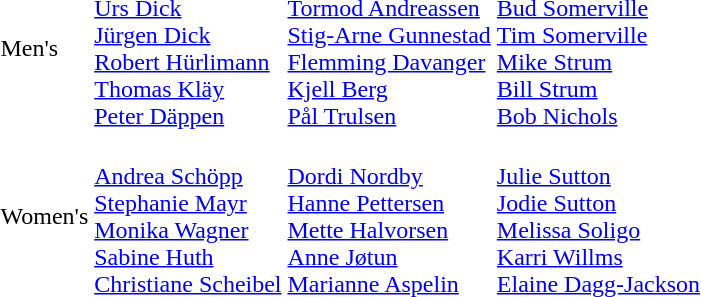<table>
<tr>
<td>Men's</td>
<td><br><a href='#'>Urs Dick</a><br><a href='#'>Jürgen Dick</a><br><a href='#'>Robert Hürlimann</a><br><a href='#'>Thomas Kläy</a><br><a href='#'>Peter Däppen</a></td>
<td><br><a href='#'>Tormod Andreassen</a><br><a href='#'>Stig-Arne Gunnestad</a><br><a href='#'>Flemming Davanger</a><br><a href='#'>Kjell Berg</a><br><a href='#'>Pål Trulsen</a></td>
<td><br><a href='#'>Bud Somerville</a><br><a href='#'>Tim Somerville</a><br><a href='#'>Mike Strum</a><br><a href='#'>Bill Strum</a><br><a href='#'>Bob Nichols</a></td>
</tr>
<tr>
<td>Women's</td>
<td><br><a href='#'>Andrea Schöpp</a><br><a href='#'>Stephanie Mayr</a><br><a href='#'>Monika Wagner</a><br><a href='#'>Sabine Huth</a><br><a href='#'>Christiane Scheibel</a></td>
<td><br><a href='#'>Dordi Nordby</a><br><a href='#'>Hanne Pettersen</a><br><a href='#'>Mette Halvorsen</a><br><a href='#'>Anne Jøtun</a><br><a href='#'>Marianne Aspelin</a></td>
<td><br><a href='#'>Julie Sutton</a><br><a href='#'>Jodie Sutton</a><br><a href='#'>Melissa Soligo</a><br><a href='#'>Karri Willms</a><br><a href='#'>Elaine Dagg-Jackson</a></td>
</tr>
</table>
